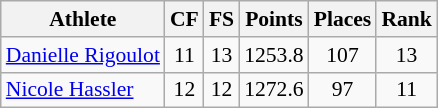<table class="wikitable" border="1" style="font-size:90%">
<tr>
<th>Athlete</th>
<th>CF</th>
<th>FS</th>
<th>Points</th>
<th>Places</th>
<th>Rank</th>
</tr>
<tr align=center>
<td align=left><a href='#'>Danielle Rigoulot</a></td>
<td>11</td>
<td>13</td>
<td>1253.8</td>
<td>107</td>
<td>13</td>
</tr>
<tr align=center>
<td align=left><a href='#'>Nicole Hassler</a></td>
<td>12</td>
<td>12</td>
<td>1272.6</td>
<td>97</td>
<td>11</td>
</tr>
</table>
